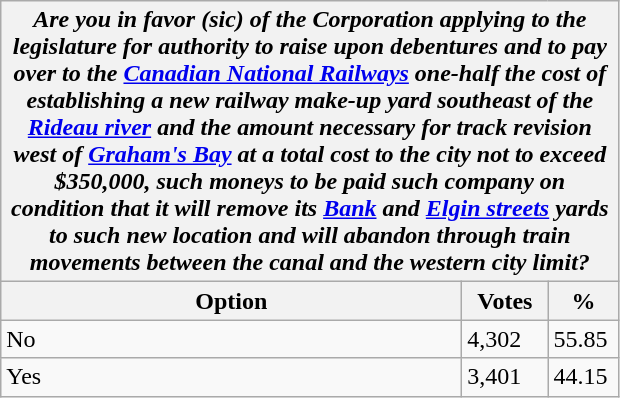<table class="wikitable">
<tr>
<th colspan="3"><em>Are you in favor (sic) of the Corporation applying to the legislature for authority to raise upon debentures and to pay over to the <a href='#'>Canadian National Railways</a> one-half the cost of establishing a new railway make-up yard southeast of the <a href='#'>Rideau river</a> and the amount necessary for track revision west of <a href='#'>Graham's Bay</a> at a total cost to the city not to exceed $350,000, such moneys to be paid such company on condition that it will remove its <a href='#'>Bank</a> and <a href='#'>Elgin streets</a> yards to such new location and will abandon through train movements between the canal and the western city limit?</em></th>
</tr>
<tr>
<th style="width: 300px">Option</th>
<th style="width: 50px">Votes</th>
<th style="width: 40px">%</th>
</tr>
<tr>
<td>No</td>
<td>4,302</td>
<td>55.85</td>
</tr>
<tr>
<td>Yes</td>
<td>3,401</td>
<td>44.15</td>
</tr>
</table>
